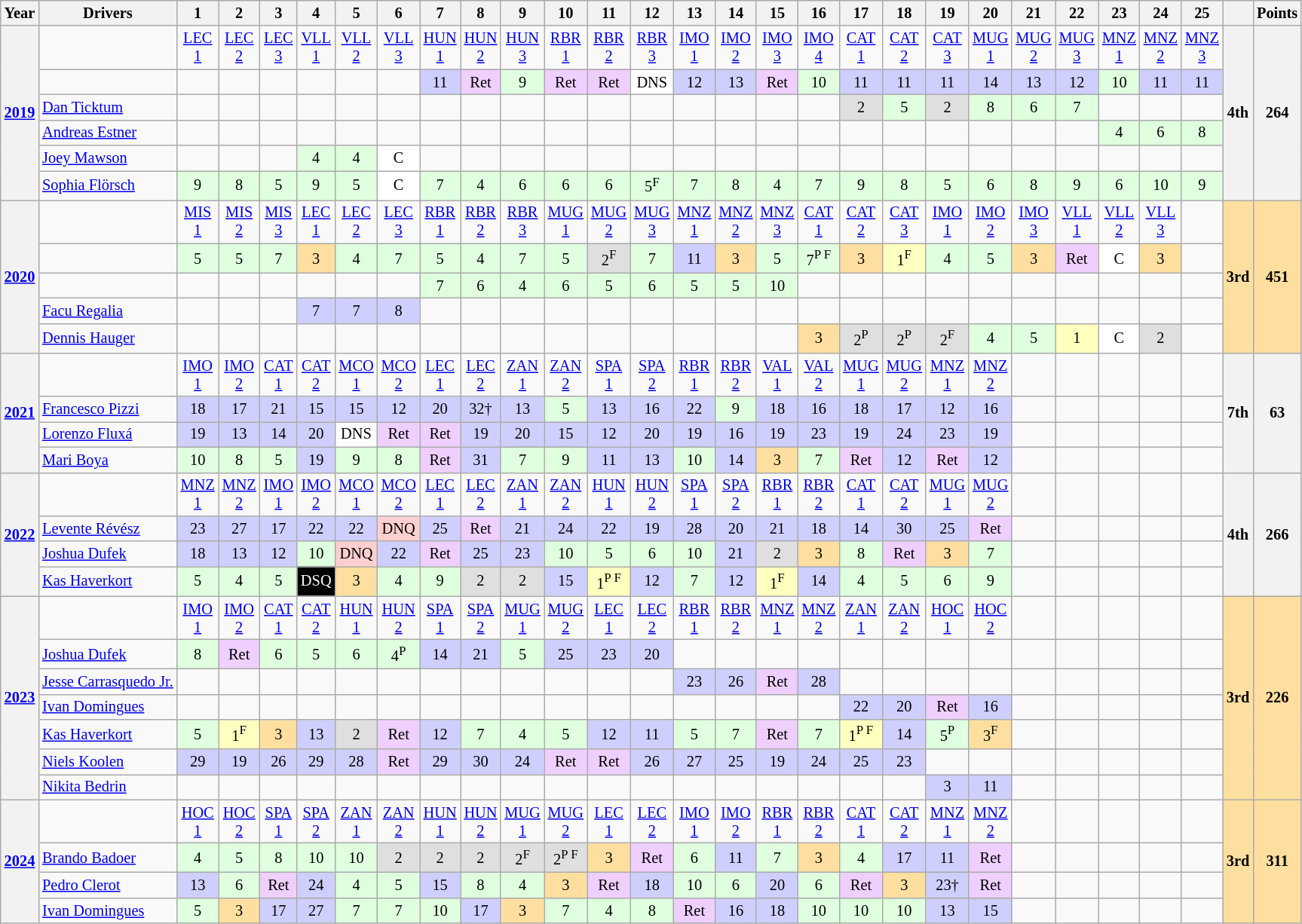<table class="wikitable" style="text-align:center; font-size:85%;">
<tr>
<th>Year</th>
<th>Drivers</th>
<th>1</th>
<th>2</th>
<th>3</th>
<th>4</th>
<th>5</th>
<th>6</th>
<th>7</th>
<th>8</th>
<th>9</th>
<th>10</th>
<th>11</th>
<th>12</th>
<th>13</th>
<th>14</th>
<th>15</th>
<th>16</th>
<th>17</th>
<th>18</th>
<th>19</th>
<th>20</th>
<th>21</th>
<th>22</th>
<th>23</th>
<th>24</th>
<th>25</th>
<th></th>
<th>Points</th>
</tr>
<tr>
<th rowspan="6"><a href='#'>2019</a></th>
<td></td>
<td><a href='#'>LEC<br>1</a></td>
<td><a href='#'>LEC<br>2</a></td>
<td><a href='#'>LEC<br>3</a></td>
<td><a href='#'>VLL<br>1</a></td>
<td><a href='#'>VLL<br>2</a></td>
<td><a href='#'>VLL<br>3</a></td>
<td><a href='#'>HUN<br>1</a></td>
<td><a href='#'>HUN<br>2</a></td>
<td><a href='#'>HUN<br>3</a></td>
<td><a href='#'>RBR<br>1</a></td>
<td><a href='#'>RBR<br>2</a></td>
<td><a href='#'>RBR<br>3</a></td>
<td><a href='#'>IMO<br>1</a></td>
<td><a href='#'>IMO<br>2</a></td>
<td><a href='#'>IMO<br>3</a></td>
<td><a href='#'>IMO<br>4</a></td>
<td><a href='#'>CAT<br>1</a></td>
<td><a href='#'>CAT<br>2</a></td>
<td><a href='#'>CAT<br>3</a></td>
<td><a href='#'>MUG<br>1</a></td>
<td><a href='#'>MUG<br>2</a></td>
<td><a href='#'>MUG<br>3</a></td>
<td><a href='#'>MNZ<br>1</a></td>
<td><a href='#'>MNZ<br>2</a></td>
<td><a href='#'>MNZ<br>3</a></td>
<th rowspan="6">4th</th>
<th rowspan="6">264</th>
</tr>
<tr>
<td align="left"></td>
<td></td>
<td></td>
<td></td>
<td></td>
<td></td>
<td></td>
<td style="background:#CFCFFF;">11</td>
<td style="background:#EFCFFF;">Ret</td>
<td style="background:#DFFFDF;">9</td>
<td style="background:#EFCFFF;">Ret</td>
<td style="background:#EFCFFF;">Ret</td>
<td style="background:#FFFFFF;">DNS</td>
<td style="background:#CFCFFF;">12</td>
<td style="background:#CFCFFF;">13</td>
<td style="background:#EFCFFF;">Ret</td>
<td style="background:#DFFFDF;">10</td>
<td style="background:#CFCFFF;">11</td>
<td style="background:#CFCFFF;">11</td>
<td style="background:#CFCFFF;">11</td>
<td style="background:#CFCFFF;">14</td>
<td style="background:#CFCFFF;">13</td>
<td style="background:#CFCFFF;">12</td>
<td style="background:#DFFFDF;">10</td>
<td style="background:#CFCFFF;">11</td>
<td style="background:#CFCFFF;">11</td>
</tr>
<tr>
<td align="left"> <a href='#'>Dan Ticktum</a></td>
<td></td>
<td></td>
<td></td>
<td></td>
<td></td>
<td></td>
<td></td>
<td></td>
<td></td>
<td></td>
<td></td>
<td></td>
<td></td>
<td></td>
<td></td>
<td></td>
<td style="background:#DFDFDF;">2</td>
<td style="background:#DFFFDF;">5</td>
<td style="background:#DFDFDF;">2</td>
<td style="background:#DFFFDF;">8</td>
<td style="background:#DFFFDF;">6</td>
<td style="background:#DFFFDF;">7</td>
<td></td>
<td></td>
<td></td>
</tr>
<tr>
<td align="left"> <a href='#'>Andreas Estner</a></td>
<td></td>
<td></td>
<td></td>
<td></td>
<td></td>
<td></td>
<td></td>
<td></td>
<td></td>
<td></td>
<td></td>
<td></td>
<td></td>
<td></td>
<td></td>
<td></td>
<td></td>
<td></td>
<td></td>
<td></td>
<td></td>
<td></td>
<td style="background:#DFFFDF;">4</td>
<td style="background:#DFFFDF;">6</td>
<td style="background:#DFFFDF;">8</td>
</tr>
<tr>
<td align="left"> <a href='#'>Joey Mawson</a></td>
<td></td>
<td></td>
<td></td>
<td style="background:#DFFFDF;">4</td>
<td style="background:#DFFFDF;">4</td>
<td style="background:#FFFFFF;">C</td>
<td></td>
<td></td>
<td></td>
<td></td>
<td></td>
<td></td>
<td></td>
<td></td>
<td></td>
<td></td>
<td></td>
<td></td>
<td></td>
<td></td>
<td></td>
<td></td>
<td></td>
<td></td>
<td></td>
</tr>
<tr>
<td align="left"> <a href='#'>Sophia Flörsch</a></td>
<td style="background:#DFFFDF;">9</td>
<td style="background:#DFFFDF;">8</td>
<td style="background:#DFFFDF;">5</td>
<td style="background:#DFFFDF;">9</td>
<td style="background:#DFFFDF;">5</td>
<td style="background:#FFFFFF;">C</td>
<td style="background:#DFFFDF;">7</td>
<td style="background:#DFFFDF;">4</td>
<td style="background:#DFFFDF;">6</td>
<td style="background:#DFFFDF;">6</td>
<td style="background:#DFFFDF;">6</td>
<td style="background:#DFFFDF;">5<span><sup>F</sup></span></td>
<td style="background:#DFFFDF;">7</td>
<td style="background:#DFFFDF;">8</td>
<td style="background:#DFFFDF;">4</td>
<td style="background:#DFFFDF;">7</td>
<td style="background:#DFFFDF;">9</td>
<td style="background:#DFFFDF;">8</td>
<td style="background:#DFFFDF;">5</td>
<td style="background:#DFFFDF;">6</td>
<td style="background:#DFFFDF;">8</td>
<td style="background:#DFFFDF;">9</td>
<td style="background:#DFFFDF;">6</td>
<td style="background:#DFFFDF;">10</td>
<td style="background:#DFFFDF;">9</td>
</tr>
<tr>
<th rowspan="5"><a href='#'>2020</a></th>
<td></td>
<td><a href='#'>MIS<br>1</a></td>
<td><a href='#'>MIS<br>2</a></td>
<td><a href='#'>MIS<br>3</a></td>
<td><a href='#'>LEC<br>1</a></td>
<td><a href='#'>LEC<br>2</a></td>
<td><a href='#'>LEC<br>3</a></td>
<td><a href='#'>RBR<br>1</a></td>
<td><a href='#'>RBR<br>2</a></td>
<td><a href='#'>RBR<br>3</a></td>
<td><a href='#'>MUG<br>1</a></td>
<td><a href='#'>MUG<br>2</a></td>
<td><a href='#'>MUG<br>3</a></td>
<td><a href='#'>MNZ<br>1</a></td>
<td><a href='#'>MNZ<br>2</a></td>
<td><a href='#'>MNZ<br>3</a></td>
<td><a href='#'>CAT<br>1</a></td>
<td><a href='#'>CAT<br>2</a></td>
<td><a href='#'>CAT<br>3</a></td>
<td><a href='#'>IMO<br>1</a></td>
<td><a href='#'>IMO<br>2</a></td>
<td><a href='#'>IMO<br>3</a></td>
<td><a href='#'>VLL<br>1</a></td>
<td><a href='#'>VLL<br>2</a></td>
<td><a href='#'>VLL<br>3</a></td>
<td></td>
<th rowspan="5" style="background:#FFDF9F;">3rd</th>
<th rowspan="5" style="background:#FFDF9F;">451</th>
</tr>
<tr>
<td align="left"></td>
<td style="background:#DFFFDF;">5</td>
<td style="background:#DFFFDF;">5</td>
<td style="background:#DFFFDF;">7</td>
<td style="background:#FFDF9F;">3</td>
<td style="background:#DFFFDF;">4</td>
<td style="background:#DFFFDF;">7</td>
<td style="background:#DFFFDF;">5</td>
<td style="background:#DFFFDF;">4</td>
<td style="background:#DFFFDF;">7</td>
<td style="background:#DFFFDF;">5</td>
<td style="background:#DFDFDF;">2<span><sup>F</sup></span></td>
<td style="background:#DFFFDF;">7</td>
<td style="background:#CFCFFF;">11</td>
<td style="background:#FFDF9F;">3</td>
<td style="background:#DFFFDF;">5</td>
<td style="background:#DFFFDF;">7<span><sup>P F</sup></span></td>
<td style="background:#FFDF9F;">3</td>
<td style="background:#FFFFBF;">1<span><sup>F</sup></span></td>
<td style="background:#DFFFDF;">4</td>
<td style="background:#DFFFDF;">5</td>
<td style="background:#FFDF9F;">3</td>
<td style="background:#EFCFFF;">Ret</td>
<td style="background:#FFFFFF;">C</td>
<td style="background:#FFDF9F;">3</td>
<td></td>
</tr>
<tr>
<td align="left"></td>
<td></td>
<td></td>
<td></td>
<td></td>
<td></td>
<td></td>
<td style="background:#DFFFDF;">7</td>
<td style="background:#DFFFDF;">6</td>
<td style="background:#DFFFDF;">4</td>
<td style="background:#DFFFDF;">6</td>
<td style="background:#DFFFDF;">5</td>
<td style="background:#DFFFDF;">6</td>
<td style="background:#DFFFDF;">5</td>
<td style="background:#DFFFDF;">5</td>
<td style="background:#DFFFDF;">10</td>
<td></td>
<td></td>
<td></td>
<td></td>
<td></td>
<td></td>
<td></td>
<td></td>
<td></td>
<td></td>
</tr>
<tr>
<td align="left"> <a href='#'>Facu Regalia</a></td>
<td></td>
<td></td>
<td></td>
<td style="background:#CFCFFF;">7</td>
<td style="background:#CFCFFF;">7</td>
<td style="background:#CFCFFF;">8</td>
<td></td>
<td></td>
<td></td>
<td></td>
<td></td>
<td></td>
<td></td>
<td></td>
<td></td>
<td></td>
<td></td>
<td></td>
<td></td>
<td></td>
<td></td>
<td></td>
<td></td>
<td></td>
<td></td>
</tr>
<tr>
<td align="left"> <a href='#'>Dennis Hauger</a></td>
<td></td>
<td></td>
<td></td>
<td></td>
<td></td>
<td></td>
<td></td>
<td></td>
<td></td>
<td></td>
<td></td>
<td></td>
<td></td>
<td></td>
<td></td>
<td style="background:#FFDF9F;">3</td>
<td style="background:#DFDFDF;">2<span><sup>P</sup></span></td>
<td style="background:#DFDFDF;">2<span><sup>P</sup></span></td>
<td style="background:#DFDFDF;">2<span><sup>F</sup></span></td>
<td style="background:#DFFFDF;">4</td>
<td style="background:#DFFFDF;">5</td>
<td style="background:#FFFFBF;">1</td>
<td style="background:#FFFFFF;">C</td>
<td style="background:#DFDFDF;">2</td>
<td></td>
</tr>
<tr>
<th rowspan="4"><a href='#'>2021</a></th>
<td></td>
<td><a href='#'>IMO<br>1</a></td>
<td><a href='#'>IMO<br>2</a></td>
<td><a href='#'>CAT<br>1</a></td>
<td><a href='#'>CAT<br>2</a></td>
<td><a href='#'>MCO<br>1</a></td>
<td><a href='#'>MCO<br>2</a></td>
<td><a href='#'>LEC<br>1</a></td>
<td><a href='#'>LEC<br>2</a></td>
<td><a href='#'>ZAN<br>1</a></td>
<td><a href='#'>ZAN<br>2</a></td>
<td><a href='#'>SPA<br>1</a></td>
<td><a href='#'>SPA<br>2</a></td>
<td><a href='#'>RBR<br>1</a></td>
<td><a href='#'>RBR<br>2</a></td>
<td><a href='#'>VAL<br>1</a></td>
<td><a href='#'>VAL<br>2</a></td>
<td><a href='#'>MUG<br>1</a></td>
<td><a href='#'>MUG<br>2</a></td>
<td><a href='#'>MNZ<br>1</a></td>
<td><a href='#'>MNZ<br>2</a></td>
<td></td>
<td></td>
<td></td>
<td></td>
<td></td>
<th rowspan="4">7th</th>
<th rowspan="4">63</th>
</tr>
<tr>
<td align="left"> <a href='#'>Francesco Pizzi</a></td>
<td style="background:#cfcfff;">18</td>
<td style="background:#cfcfff;">17</td>
<td style="background:#cfcfff;">21</td>
<td style="background:#cfcfff;">15</td>
<td style="background:#cfcfff;">15</td>
<td style="background:#cfcfff;">12</td>
<td style="background:#cfcfff;">20</td>
<td style="background:#cfcfff;">32†</td>
<td style="background:#cfcfff;">13</td>
<td style="background:#dfffdf;">5</td>
<td style="background:#cfcfff;">13</td>
<td style="background:#cfcfff;">16</td>
<td style="background:#cfcfff;">22</td>
<td style="background:#dfffdf;">9</td>
<td style="background:#cfcfff;">18</td>
<td style="background:#cfcfff;">16</td>
<td style="background:#cfcfff;">18</td>
<td style="background:#cfcfff;">17</td>
<td style="background:#cfcfff;">12</td>
<td style="background:#cfcfff;">16</td>
<td></td>
<td></td>
<td></td>
<td></td>
<td></td>
</tr>
<tr>
<td align="left"> <a href='#'>Lorenzo Fluxá</a></td>
<td style="background:#cfcfff;">19</td>
<td style="background:#cfcfff;">13</td>
<td style="background:#cfcfff;">14</td>
<td style="background:#cfcfff;">20</td>
<td style="background:#ffffff;">DNS</td>
<td style="background:#efcfff;">Ret</td>
<td style="background:#efcfff;">Ret</td>
<td style="background:#cfcfff;">19</td>
<td style="background:#cfcfff;">20</td>
<td style="background:#cfcfff;">15</td>
<td style="background:#cfcfff;">12</td>
<td style="background:#cfcfff;">20</td>
<td style="background:#cfcfff;">19</td>
<td style="background:#cfcfff;">16</td>
<td style="background:#cfcfff;">19</td>
<td style="background:#cfcfff;">23</td>
<td style="background:#cfcfff;">19</td>
<td style="background:#cfcfff;">24</td>
<td style="background:#cfcfff;">23</td>
<td style="background:#cfcfff;">19</td>
<td></td>
<td></td>
<td></td>
<td></td>
<td></td>
</tr>
<tr>
<td align="left"> <a href='#'>Mari Boya</a></td>
<td style="background:#dfffdf;">10</td>
<td style="background:#dfffdf;">8</td>
<td style="background:#dfffdf;">5</td>
<td style="background:#cfcfff;">19</td>
<td style="background:#dfffdf;">9</td>
<td style="background:#dfffdf;">8</td>
<td style="background:#efcfff;">Ret</td>
<td style="background:#cfcfff;">31</td>
<td style="background:#dfffdf;">7</td>
<td style="background:#dfffdf;">9</td>
<td style="background:#cfcfff;">11</td>
<td style="background:#cfcfff;">13</td>
<td style="background:#dfffdf;">10</td>
<td style="background:#cfcfff;">14</td>
<td style="background:#ffdf9f;">3</td>
<td style="background:#dfffdf;">7</td>
<td style="background:#efcfff;">Ret</td>
<td style="background:#cfcfff;">12</td>
<td style="background:#efcfff;">Ret</td>
<td style="background:#cfcfff;">12</td>
<td></td>
<td></td>
<td></td>
<td></td>
<td></td>
</tr>
<tr>
<th rowspan="4"><a href='#'>2022</a></th>
<td></td>
<td><a href='#'>MNZ<br>1</a></td>
<td><a href='#'>MNZ<br>2</a></td>
<td><a href='#'>IMO<br>1</a></td>
<td><a href='#'>IMO<br>2</a></td>
<td><a href='#'>MCO<br>1</a></td>
<td><a href='#'>MCO<br>2</a></td>
<td><a href='#'>LEC<br>1</a></td>
<td><a href='#'>LEC<br>2</a></td>
<td><a href='#'>ZAN<br>1</a></td>
<td><a href='#'>ZAN<br>2</a></td>
<td><a href='#'>HUN<br>1</a></td>
<td><a href='#'>HUN<br>2</a></td>
<td><a href='#'>SPA<br>1</a></td>
<td><a href='#'>SPA<br>2</a></td>
<td><a href='#'>RBR<br>1</a></td>
<td><a href='#'>RBR<br>2</a></td>
<td><a href='#'>CAT<br>1</a></td>
<td><a href='#'>CAT<br>2</a></td>
<td><a href='#'>MUG<br>1</a></td>
<td><a href='#'>MUG<br>2</a></td>
<td></td>
<td></td>
<td></td>
<td></td>
<td></td>
<th rowspan="4" style="background:#;">4th</th>
<th rowspan="4" style="background:#;">266</th>
</tr>
<tr>
<td align="left"> <a href='#'>Levente Révész</a></td>
<td style="background:#cfcfff;">23</td>
<td style="background:#cfcfff;">27</td>
<td style="background:#cfcfff;">17</td>
<td style="background:#cfcfff;">22</td>
<td style="background:#cfcfff;">22</td>
<td style="background:#ffcfcf;">DNQ</td>
<td style="background:#cfcfff;">25</td>
<td style="background:#efcfff;">Ret</td>
<td style="background:#cfcfff;">21</td>
<td style="background:#cfcfff;">24</td>
<td style="background:#cfcfff;">22</td>
<td style="background:#cfcfff;">19</td>
<td style="background:#cfcfff;">28</td>
<td style="background:#cfcfff;">20</td>
<td style="background:#cfcfff;">21</td>
<td style="background:#cfcfff;">18</td>
<td style="background:#cfcfff;">14</td>
<td style="background:#cfcfff;">30</td>
<td style="background:#cfcfff;">25</td>
<td style="background:#efcfff;">Ret</td>
<td></td>
<td></td>
<td></td>
<td></td>
<td></td>
</tr>
<tr>
<td align="left"> <a href='#'>Joshua Dufek</a></td>
<td style="background:#cfcfff;">18</td>
<td style="background:#cfcfff;">13</td>
<td style="background:#cfcfff;">12</td>
<td style="background:#dfffdf;">10</td>
<td style="background:#ffcfcf;">DNQ</td>
<td style="background:#cfcfff;">22</td>
<td style="background:#efcfff;">Ret</td>
<td style="background:#cfcfff;">25</td>
<td style="background:#cfcfff;">23</td>
<td style="background:#dfffdf;">10</td>
<td style="background:#dfffdf;">5</td>
<td style="background:#dfffdf;">6</td>
<td style="background:#dfffdf;">10</td>
<td style="background:#cfcfff;">21</td>
<td style="background:#DFDFDF;">2</td>
<td style="background:#ffdf9f;">3</td>
<td style="background:#dfffdf;">8</td>
<td style="background:#efcfff;">Ret</td>
<td style="background:#ffdf9f;">3</td>
<td style="background:#dfffdf;">7</td>
<td></td>
<td></td>
<td></td>
<td></td>
<td></td>
</tr>
<tr>
<td align="left"> <a href='#'>Kas Haverkort</a></td>
<td style="background:#dfffdf;">5</td>
<td style="background:#dfffdf;">4</td>
<td style="background:#dfffdf;">5</td>
<td style="background:#000000;color:white">DSQ</td>
<td style="background:#ffdf9f;">3</td>
<td style="background:#dfffdf;">4</td>
<td style="background:#dfffdf;">9</td>
<td style="background:#DFDFDF;">2</td>
<td style="background:#DFDFDF;">2</td>
<td style="background:#cfcfff;">15</td>
<td style="background:#FFFFBF;">1<span><sup>P F</sup></span></td>
<td style="background:#cfcfff;">12</td>
<td style="background:#dfffdf;">7</td>
<td style="background:#cfcfff;">12</td>
<td style="background:#FFFFBF;">1<span><sup>F</sup></span></td>
<td style="background:#cfcfff;">14</td>
<td style="background:#dfffdf;">4</td>
<td style="background:#dfffdf;">5</td>
<td style="background:#dfffdf;">6</td>
<td style="background:#dfffdf;">9</td>
<td></td>
<td></td>
<td></td>
<td></td>
<td></td>
</tr>
<tr>
<th rowspan=7><a href='#'>2023</a></th>
<td></td>
<td><a href='#'>IMO<br>1</a></td>
<td><a href='#'>IMO<br>2</a></td>
<td><a href='#'>CAT<br>1</a></td>
<td><a href='#'>CAT<br>2</a></td>
<td><a href='#'>HUN<br>1</a></td>
<td><a href='#'>HUN<br>2</a></td>
<td><a href='#'>SPA<br>1</a></td>
<td><a href='#'>SPA<br>2</a></td>
<td><a href='#'>MUG<br>1</a></td>
<td><a href='#'>MUG<br>2</a></td>
<td><a href='#'>LEC<br>1</a></td>
<td><a href='#'>LEC<br>2</a></td>
<td><a href='#'>RBR<br>1</a></td>
<td><a href='#'>RBR<br>2</a></td>
<td><a href='#'>MNZ<br>1</a></td>
<td><a href='#'>MNZ<br>2</a></td>
<td><a href='#'>ZAN<br>1</a></td>
<td><a href='#'>ZAN<br>2</a></td>
<td><a href='#'>HOC<br>1</a></td>
<td><a href='#'>HOC<br>2</a></td>
<td></td>
<td></td>
<td></td>
<td></td>
<td></td>
<th rowspan=7 style="background:#FFDF9F">3rd</th>
<th rowspan=7 style="background:#FFDF9F">226</th>
</tr>
<tr>
<td align=left> <a href='#'>Joshua Dufek</a></td>
<td style="background:#dfffdf;">8</td>
<td style="background:#efcfff;">Ret</td>
<td style="background:#dfffdf;">6</td>
<td style="background:#dfffdf;">5</td>
<td style="background:#dfffdf;">6</td>
<td style="background:#dfffdf;">4<span><sup>P</sup></span></td>
<td style="background:#cfcfff;">14</td>
<td style="background:#cfcfff;">21</td>
<td style="background:#dfffdf;">5</td>
<td style="background:#cfcfff;">25</td>
<td style="background:#cfcfff;">23</td>
<td style="background:#cfcfff;">20</td>
<td></td>
<td></td>
<td></td>
<td></td>
<td></td>
<td></td>
<td></td>
<td></td>
<td></td>
<td></td>
<td></td>
<td></td>
<td></td>
</tr>
<tr>
<td align=left> <a href='#'>Jesse Carrasquedo Jr.</a></td>
<td></td>
<td></td>
<td></td>
<td></td>
<td></td>
<td></td>
<td></td>
<td></td>
<td></td>
<td></td>
<td></td>
<td></td>
<td style="background:#cfcfff;">23</td>
<td style="background:#cfcfff;">26</td>
<td style="background:#efcfff;">Ret</td>
<td style="background:#cfcfff;">28</td>
<td></td>
<td></td>
<td></td>
<td></td>
<td></td>
<td></td>
<td></td>
<td></td>
<td></td>
</tr>
<tr>
<td align=left> <a href='#'>Ivan Domingues</a></td>
<td></td>
<td></td>
<td></td>
<td></td>
<td></td>
<td></td>
<td></td>
<td></td>
<td></td>
<td></td>
<td></td>
<td></td>
<td></td>
<td></td>
<td></td>
<td></td>
<td style="background:#cfcfff;">22</td>
<td style="background:#cfcfff;">20</td>
<td style="background:#efcfff;">Ret</td>
<td style="background:#cfcfff;">16</td>
<td></td>
<td></td>
<td></td>
<td></td>
<td></td>
</tr>
<tr>
<td align=left> <a href='#'>Kas Haverkort</a></td>
<td style="background:#dfffdf;">5</td>
<td style="background:#FFFFBF;">1<span><sup>F</sup></span></td>
<td style="background:#ffdf9f;">3</td>
<td style="background:#cfcfff;">13</td>
<td style="background:#DFDFDF;">2</td>
<td style="background:#efcfff;">Ret</td>
<td style="background:#cfcfff;">12</td>
<td style="background:#dfffdf;">7</td>
<td style="background:#dfffdf;">4</td>
<td style="background:#dfffdf;">5</td>
<td style="background:#cfcfff;">12</td>
<td style="background:#cfcfff;">11</td>
<td style="background:#dfffdf;">5</td>
<td style="background:#dfffdf;">7</td>
<td style="background:#efcfff;">Ret</td>
<td style="background:#dfffdf;">7</td>
<td style="background:#FFFFBF;">1<span><sup>P F</sup></span></td>
<td style="background:#cfcfff;">14</td>
<td style="background:#dfffdf;">5<span><sup>P</sup></span></td>
<td style="background:#ffdf9f;">3<span><sup>F</sup></span></td>
<td></td>
<td></td>
<td></td>
<td></td>
<td></td>
</tr>
<tr>
<td align=left> <a href='#'>Niels Koolen</a></td>
<td style="background:#cfcfff;">29</td>
<td style="background:#cfcfff;">19</td>
<td style="background:#cfcfff;">26</td>
<td style="background:#cfcfff;">29</td>
<td style="background:#cfcfff;">28</td>
<td style="background:#efcfff;">Ret</td>
<td style="background:#cfcfff;">29</td>
<td style="background:#cfcfff;">30</td>
<td style="background:#cfcfff;">24</td>
<td style="background:#efcfff;">Ret</td>
<td style="background:#efcfff;">Ret</td>
<td style="background:#cfcfff;">26</td>
<td style="background:#cfcfff;">27</td>
<td style="background:#cfcfff;">25</td>
<td style="background:#cfcfff;">19</td>
<td style="background:#cfcfff;">24</td>
<td style="background:#cfcfff;">25</td>
<td style="background:#cfcfff;">23</td>
<td></td>
<td></td>
<td></td>
<td></td>
<td></td>
<td></td>
<td></td>
</tr>
<tr>
<td align=left> <a href='#'>Nikita Bedrin</a></td>
<td></td>
<td></td>
<td></td>
<td></td>
<td></td>
<td></td>
<td></td>
<td></td>
<td></td>
<td></td>
<td></td>
<td></td>
<td></td>
<td></td>
<td></td>
<td></td>
<td></td>
<td></td>
<td style="background:#cfcfff;">3</td>
<td style="background:#cfcfff;">11</td>
<td></td>
<td></td>
<td></td>
<td></td>
<td></td>
</tr>
<tr>
<th rowspan=4><a href='#'>2024</a></th>
<td></td>
<td><a href='#'>HOC<br>1</a></td>
<td><a href='#'>HOC<br>2</a></td>
<td><a href='#'>SPA<br>1</a></td>
<td><a href='#'>SPA<br>2</a></td>
<td><a href='#'>ZAN<br>1</a></td>
<td><a href='#'>ZAN<br>2</a></td>
<td><a href='#'>HUN<br>1</a></td>
<td><a href='#'>HUN<br>2</a></td>
<td><a href='#'>MUG<br>1</a></td>
<td><a href='#'>MUG<br>2</a></td>
<td><a href='#'>LEC<br>1</a></td>
<td><a href='#'>LEC<br>2</a></td>
<td><a href='#'>IMO<br>1</a></td>
<td><a href='#'>IMO<br>2</a></td>
<td><a href='#'>RBR<br>1</a></td>
<td><a href='#'>RBR<br>2</a></td>
<td><a href='#'>CAT<br>1</a></td>
<td><a href='#'>CAT<br>2</a></td>
<td><a href='#'>MNZ<br>1</a></td>
<td><a href='#'>MNZ<br>2</a></td>
<td></td>
<td></td>
<td></td>
<td></td>
<td></td>
<th rowspan=4 style="background:#FFDF9F">3rd</th>
<th rowspan=4 style="background:#FFDF9F">311</th>
</tr>
<tr>
<td align=left> <a href='#'>Brando Badoer</a></td>
<td style="background:#dfffdf;">4</td>
<td style="background:#dfffdf;">5</td>
<td style="background:#dfffdf;">8</td>
<td style="background:#dfffdf;">10</td>
<td style="background:#dfffdf;">10</td>
<td style="background:#DFDFDF;">2</td>
<td style="background:#DFDFDF;">2</td>
<td style="background:#DFDFDF;">2</td>
<td style="background:#DFDFDF;">2<span><sup>F</sup></span></td>
<td style="background:#DFDFDF;">2<span><sup>P F</sup></span></td>
<td style="background:#ffdf9f;">3</td>
<td style="background:#efcfff;">Ret</td>
<td style="background:#dfffdf;">6</td>
<td style="background:#cfcfff;">11</td>
<td style="background:#dfffdf;">7</td>
<td style="background:#ffdf9f;">3</td>
<td style="background:#dfffdf;">4</td>
<td style="background:#cfcfff;">17</td>
<td style="background:#cfcfff;">11</td>
<td style="background:#efcfff;">Ret</td>
<td></td>
<td></td>
<td></td>
<td></td>
<td></td>
</tr>
<tr>
<td align=left> <a href='#'>Pedro Clerot</a></td>
<td style="background:#cfcfff;">13</td>
<td style="background:#dfffdf;">6</td>
<td style="background:#efcfff;">Ret</td>
<td style="background:#cfcfff;">24</td>
<td style="background:#dfffdf;">4</td>
<td style="background:#dfffdf;">5</td>
<td style="background:#cfcfff;">15</td>
<td style="background:#dfffdf;">8</td>
<td style="background:#dfffdf;">4</td>
<td style="background:#ffdf9f;">3</td>
<td style="background:#efcfff;">Ret</td>
<td style="background:#cfcfff;">18</td>
<td style="background:#dfffdf;">10</td>
<td style="background:#dfffdf;">6</td>
<td style="background:#cfcfff;">20</td>
<td style="background:#dfffdf;">6</td>
<td style="background:#efcfff;">Ret</td>
<td style="background:#ffdf9f;">3</td>
<td style="background:#cfcfff;">23†</td>
<td style="background:#efcfff;">Ret</td>
<td></td>
<td></td>
<td></td>
<td></td>
<td></td>
</tr>
<tr>
<td align=left> <a href='#'>Ivan Domingues</a></td>
<td style="background:#dfffdf;">5</td>
<td style="background:#ffdf9f;">3</td>
<td style="background:#cfcfff;">17</td>
<td style="background:#cfcfff;">27</td>
<td style="background:#dfffdf;">7</td>
<td style="background:#dfffdf;">7</td>
<td style="background:#dfffdf;">10</td>
<td style="background:#cfcfff;">17</td>
<td style="background:#ffdf9f;">3</td>
<td style="background:#dfffdf;">7</td>
<td style="background:#dfffdf;">4</td>
<td style="background:#dfffdf;">8</td>
<td style="background:#efcfff;">Ret</td>
<td style="background:#cfcfff;">16</td>
<td style="background:#cfcfff;">18</td>
<td style="background:#dfffdf;">10</td>
<td style="background:#dfffdf;">10</td>
<td style="background:#dfffdf;">10</td>
<td style="background:#cfcfff;">13</td>
<td style="background:#cfcfff;">15</td>
<td></td>
<td></td>
<td></td>
<td></td>
<td></td>
</tr>
</table>
